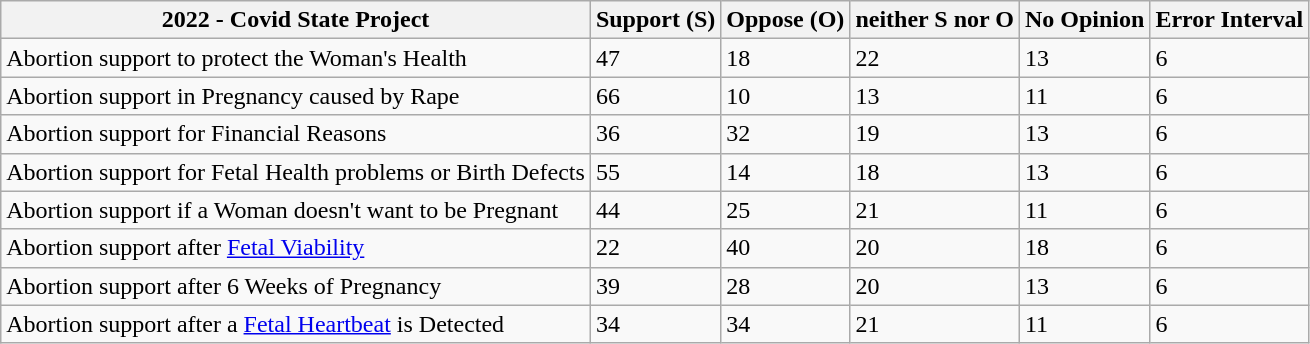<table class="wikitable sortable">
<tr>
<th>2022 - Covid State Project</th>
<th>Support (S)</th>
<th>Oppose (O)</th>
<th>neither S nor O</th>
<th>No Opinion</th>
<th>Error Interval</th>
</tr>
<tr>
<td>Abortion support to protect the Woman's Health</td>
<td>47</td>
<td>18</td>
<td>22</td>
<td>13</td>
<td>6</td>
</tr>
<tr>
<td>Abortion support in Pregnancy caused by Rape</td>
<td>66</td>
<td>10</td>
<td>13</td>
<td>11</td>
<td>6</td>
</tr>
<tr>
<td>Abortion support for Financial Reasons</td>
<td>36</td>
<td>32</td>
<td>19</td>
<td>13</td>
<td>6</td>
</tr>
<tr>
<td>Abortion support for Fetal Health problems or Birth Defects</td>
<td>55</td>
<td>14</td>
<td>18</td>
<td>13</td>
<td>6</td>
</tr>
<tr>
<td>Abortion support if a Woman doesn't want to be Pregnant</td>
<td>44</td>
<td>25</td>
<td>21</td>
<td>11</td>
<td>6</td>
</tr>
<tr>
<td>Abortion support after <a href='#'>Fetal Viability</a></td>
<td>22</td>
<td>40</td>
<td>20</td>
<td>18</td>
<td>6</td>
</tr>
<tr>
<td>Abortion support after 6 Weeks of Pregnancy</td>
<td>39</td>
<td>28</td>
<td>20</td>
<td>13</td>
<td>6</td>
</tr>
<tr>
<td>Abortion support after a <a href='#'>Fetal Heartbeat</a> is Detected</td>
<td>34</td>
<td>34</td>
<td>21</td>
<td>11</td>
<td>6</td>
</tr>
</table>
